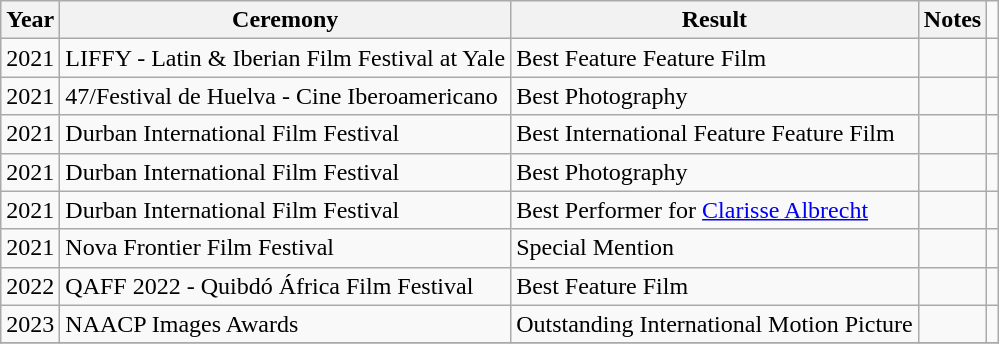<table class="wikitable">
<tr>
<th>Year</th>
<th>Ceremony</th>
<th>Result</th>
<th>Notes</th>
</tr>
<tr>
<td>2021</td>
<td>LIFFY - Latin & Iberian Film Festival at Yale</td>
<td>Best Feature Feature Film</td>
<td></td>
<td></td>
</tr>
<tr>
<td>2021</td>
<td>47/Festival de Huelva - Cine Iberoamericano</td>
<td>Best Photography</td>
<td></td>
<td></td>
</tr>
<tr>
<td>2021</td>
<td>Durban International Film Festival</td>
<td>Best International Feature Feature Film</td>
<td></td>
<td></td>
</tr>
<tr>
<td>2021</td>
<td>Durban International Film Festival</td>
<td>Best Photography</td>
<td></td>
<td></td>
</tr>
<tr>
<td>2021</td>
<td>Durban International Film Festival</td>
<td>Best Performer for <a href='#'>Clarisse Albrecht</a></td>
<td></td>
<td></td>
</tr>
<tr>
<td>2021</td>
<td>Nova Frontier Film Festival</td>
<td>Special Mention</td>
<td></td>
<td></td>
</tr>
<tr>
<td>2022</td>
<td>QAFF 2022 - Quibdó África Film Festival</td>
<td>Best Feature Film</td>
<td></td>
</tr>
<tr>
<td>2023</td>
<td>NAACP Images Awards</td>
<td>Outstanding International Motion Picture</td>
<td></td>
<td></td>
</tr>
<tr>
</tr>
</table>
